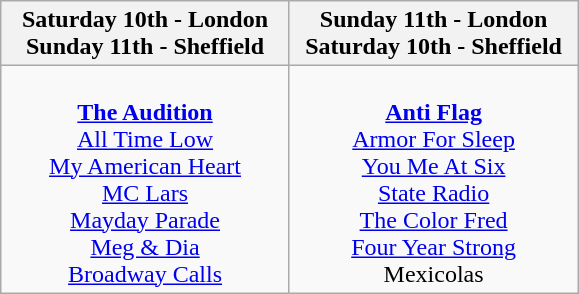<table class="wikitable">
<tr>
<th>Saturday 10th - London<br>Sunday 11th - Sheffield</th>
<th>Sunday 11th -  London<br>Saturday 10th - Sheffield</th>
</tr>
<tr>
<td valign="top" align="center" width=185><br><strong><a href='#'>The Audition</a></strong>
<br><a href='#'>All Time Low</a>
<br><a href='#'>My American Heart</a>
<br><a href='#'>MC Lars</a>
<br><a href='#'>Mayday Parade</a>
<br><a href='#'>Meg & Dia</a>
<br><a href='#'>Broadway Calls</a></td>
<td valign="top" align="center" width=185><br><strong><a href='#'>Anti Flag</a></strong>
<br><a href='#'>Armor For Sleep</a>
<br><a href='#'>You Me At Six</a>
<br><a href='#'>State Radio</a>
<br><a href='#'>The Color Fred</a>
<br><a href='#'>Four Year Strong</a>
<br>Mexicolas</td>
</tr>
</table>
